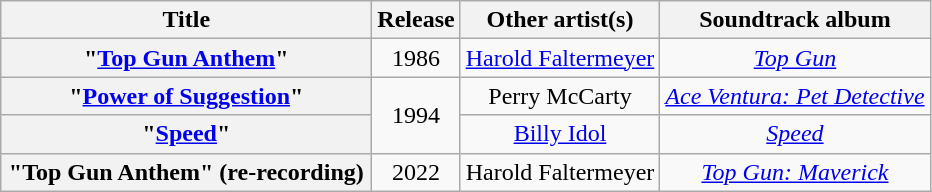<table class="wikitable plainrowheaders" style="text-align:center;">
<tr>
<th scope="col" style="width:15em;">Title</th>
<th scope="col">Release</th>
<th scope="col">Other artist(s)</th>
<th scope="col">Soundtrack album</th>
</tr>
<tr>
<th scope="row">"<a href='#'>Top Gun Anthem</a>"</th>
<td>1986</td>
<td><a href='#'>Harold Faltermeyer</a></td>
<td><em><a href='#'>Top Gun</a></em></td>
</tr>
<tr>
<th scope="row">"<a href='#'>Power of Suggestion</a>"</th>
<td rowspan="2">1994</td>
<td>Perry McCarty</td>
<td><em><a href='#'>Ace Ventura: Pet Detective</a></em></td>
</tr>
<tr>
<th scope="row">"<a href='#'>Speed</a>"</th>
<td><a href='#'>Billy Idol</a></td>
<td><em><a href='#'>Speed</a></em></td>
</tr>
<tr>
<th scope="row">"Top Gun Anthem" (re-recording)</th>
<td>2022</td>
<td>Harold Faltermeyer</td>
<td><em><a href='#'>Top Gun: Maverick</a></em></td>
</tr>
</table>
